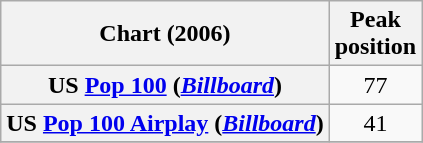<table class="wikitable sortable plainrowheaders">
<tr>
<th scope="col">Chart (2006)</th>
<th scope="col">Peak<br>position</th>
</tr>
<tr>
<th scope="row">US <a href='#'>Pop 100</a> (<em><a href='#'>Billboard</a></em>)</th>
<td style="text-align:center;">77</td>
</tr>
<tr>
<th scope="row">US <a href='#'>Pop 100 Airplay</a> (<em><a href='#'>Billboard</a></em>)</th>
<td style="text-align:center;">41</td>
</tr>
<tr>
</tr>
</table>
